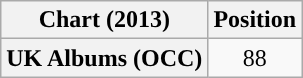<table class="wikitable plainrowheaders">
<tr>
<th scope="col">Chart (2013)</th>
<th scope="col">Position</th>
</tr>
<tr>
<th scope="row">UK Albums (OCC)</th>
<td style="text-align:center;">88</td>
</tr>
</table>
